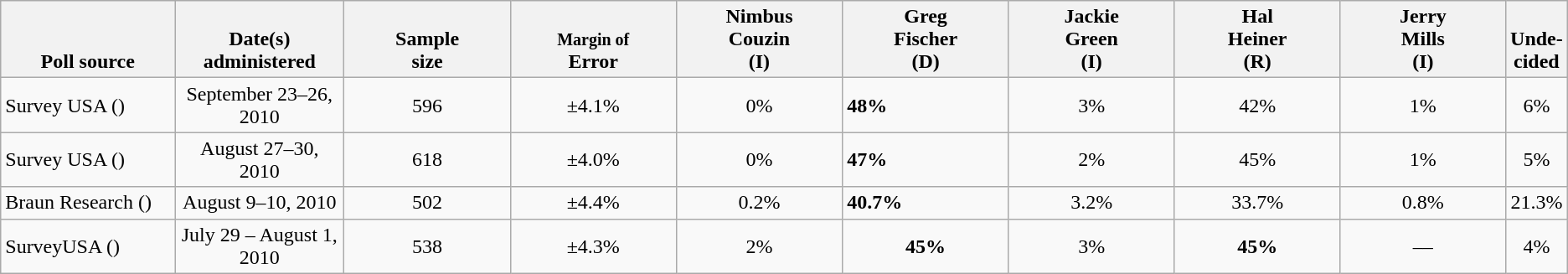<table class="wikitable">
<tr valign=bottom>
<th style="width:135px;">Poll source</th>
<th style="width:130px;">Date(s) administered</th>
<th style="width:130px;">Sample<br>size</th>
<th style="width:130px;"><small>Margin of</small><br>Error</th>
<th style="width:130px;">Nimbus<br>Couzin<br>(I)</th>
<th style="width:130px;">Greg<br>Fischer<br>(D)</th>
<th style="width:130px;">Jackie<br>Green<br>(I)</th>
<th style="width:130px;">Hal<br>Heiner<br>(R)</th>
<th style="width:130px;">Jerry<br>Mills<br>(I)</th>
<th>Unde-<br>cided</th>
</tr>
<tr>
<td>Survey USA ()</td>
<td align=center>September 23–26, 2010</td>
<td align=center>596</td>
<td align=center>±4.1%</td>
<td align=center>0%</td>
<td><strong>48%</strong></td>
<td align=center>3%</td>
<td align=center>42%</td>
<td align=center>1%</td>
<td align=center>6%</td>
</tr>
<tr>
<td>Survey USA ()</td>
<td align=center>August 27–30, 2010</td>
<td align=center>618</td>
<td align=center>±4.0%</td>
<td align=center>0%</td>
<td><strong>47%</strong></td>
<td align=center>2%</td>
<td align=center>45%</td>
<td align=center>1%</td>
<td align=center>5%</td>
</tr>
<tr>
<td>Braun Research ()</td>
<td align=center>August 9–10, 2010</td>
<td align=center>502</td>
<td align=center>±4.4%</td>
<td align=center>0.2%</td>
<td><strong>40.7%</strong></td>
<td align=center>3.2%</td>
<td align=center>33.7%</td>
<td align=center>0.8%</td>
<td align=center>21.3%</td>
</tr>
<tr>
<td>SurveyUSA ()</td>
<td align=center>July 29 – August 1, 2010</td>
<td align=center>538</td>
<td align=center>±4.3%</td>
<td align=center>2%</td>
<td align=center><strong>45%</strong></td>
<td align=center>3%</td>
<td align=center><strong>45%</strong></td>
<td align=center>––</td>
<td align=center>4%</td>
</tr>
</table>
